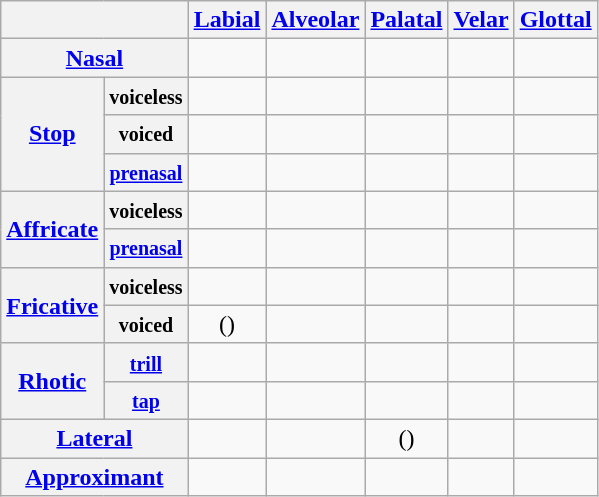<table class="wikitable" style="text-align:center">
<tr>
<th colspan="2"></th>
<th><a href='#'>Labial</a></th>
<th><a href='#'>Alveolar</a></th>
<th><a href='#'>Palatal</a></th>
<th><a href='#'>Velar</a></th>
<th><a href='#'>Glottal</a></th>
</tr>
<tr>
<th colspan="2"><a href='#'>Nasal</a></th>
<td></td>
<td></td>
<td></td>
<td></td>
<td></td>
</tr>
<tr>
<th rowspan="3"><a href='#'>Stop</a></th>
<th><small>voiceless</small></th>
<td></td>
<td></td>
<td></td>
<td></td>
<td></td>
</tr>
<tr>
<th><small>voiced</small></th>
<td></td>
<td></td>
<td></td>
<td></td>
<td></td>
</tr>
<tr>
<th><small><a href='#'>prenasal</a></small></th>
<td></td>
<td></td>
<td></td>
<td></td>
<td></td>
</tr>
<tr>
<th rowspan="2"><a href='#'>Affricate</a></th>
<th><small>voiceless</small></th>
<td></td>
<td></td>
<td></td>
<td></td>
<td></td>
</tr>
<tr>
<th><small><a href='#'>prenasal</a></small></th>
<td></td>
<td></td>
<td></td>
<td></td>
<td></td>
</tr>
<tr>
<th rowspan="2"><a href='#'>Fricative</a></th>
<th><small>voiceless</small></th>
<td></td>
<td></td>
<td></td>
<td></td>
<td></td>
</tr>
<tr>
<th><small>voiced</small></th>
<td>()</td>
<td></td>
<td></td>
<td></td>
<td></td>
</tr>
<tr>
<th rowspan="2"><a href='#'>Rhotic</a></th>
<th><small><a href='#'>trill</a></small></th>
<td></td>
<td></td>
<td></td>
<td></td>
<td></td>
</tr>
<tr>
<th><small><a href='#'>tap</a></small></th>
<td></td>
<td></td>
<td></td>
<td></td>
<td></td>
</tr>
<tr>
<th colspan="2"><a href='#'>Lateral</a></th>
<td></td>
<td></td>
<td>()</td>
<td></td>
<td></td>
</tr>
<tr>
<th colspan="2"><a href='#'>Approximant</a></th>
<td></td>
<td></td>
<td></td>
<td></td>
<td></td>
</tr>
</table>
